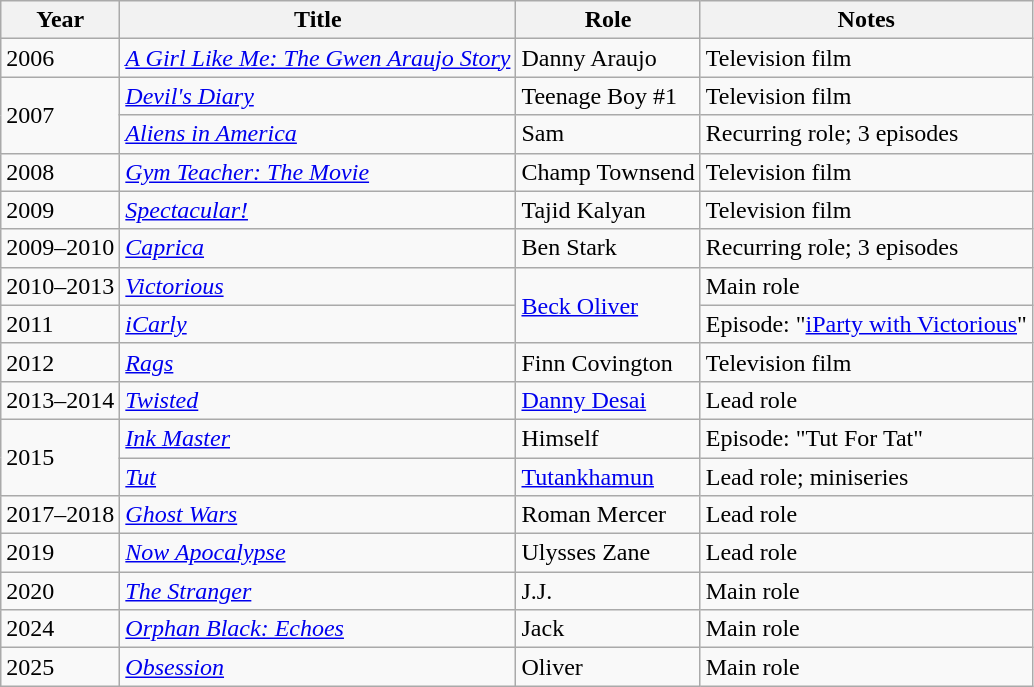<table class="wikitable sortable">
<tr>
<th>Year</th>
<th>Title</th>
<th>Role</th>
<th class="unsortable">Notes</th>
</tr>
<tr>
<td>2006</td>
<td data-sort-value="Girl Like Me: The Gwen Araujo Story, A"><em><a href='#'>A Girl Like Me: The Gwen Araujo Story</a></em></td>
<td>Danny Araujo</td>
<td>Television film</td>
</tr>
<tr>
<td rowspan="2">2007</td>
<td><em><a href='#'>Devil's Diary</a></em></td>
<td>Teenage Boy #1</td>
<td>Television film</td>
</tr>
<tr>
<td><em><a href='#'>Aliens in America</a></em></td>
<td>Sam</td>
<td>Recurring role; 3 episodes</td>
</tr>
<tr>
<td>2008</td>
<td><em><a href='#'>Gym Teacher: The Movie</a></em></td>
<td>Champ Townsend</td>
<td>Television film</td>
</tr>
<tr>
<td>2009</td>
<td><em><a href='#'>Spectacular!</a></em></td>
<td>Tajid Kalyan</td>
<td>Television film</td>
</tr>
<tr>
<td>2009–2010</td>
<td><em><a href='#'>Caprica</a></em></td>
<td>Ben Stark</td>
<td>Recurring role; 3 episodes</td>
</tr>
<tr>
<td>2010–2013</td>
<td><em><a href='#'>Victorious</a></em></td>
<td rowspan="2"><a href='#'>Beck Oliver</a></td>
<td>Main role</td>
</tr>
<tr>
<td>2011</td>
<td><em><a href='#'>iCarly</a></em></td>
<td>Episode: "<a href='#'>iParty with Victorious</a>"</td>
</tr>
<tr>
<td>2012</td>
<td><em><a href='#'>Rags</a></em></td>
<td>Finn Covington</td>
<td>Television film</td>
</tr>
<tr>
<td>2013–2014</td>
<td><em><a href='#'>Twisted</a></em></td>
<td><a href='#'>Danny Desai</a></td>
<td>Lead role</td>
</tr>
<tr>
<td rowspan="2">2015</td>
<td><em><a href='#'>Ink Master</a></em></td>
<td>Himself</td>
<td>Episode: "Tut For Tat"</td>
</tr>
<tr>
<td><em><a href='#'>Tut</a></em></td>
<td><a href='#'>Tutankhamun</a></td>
<td>Lead role; miniseries</td>
</tr>
<tr>
<td>2017–2018</td>
<td><em><a href='#'>Ghost Wars</a></em></td>
<td>Roman Mercer</td>
<td>Lead role</td>
</tr>
<tr>
<td>2019</td>
<td><em><a href='#'>Now Apocalypse</a></em></td>
<td>Ulysses Zane</td>
<td>Lead role</td>
</tr>
<tr>
<td>2020</td>
<td data-sort-value="Stranger, The"><em><a href='#'>The Stranger</a></em></td>
<td>J.J.</td>
<td>Main role</td>
</tr>
<tr>
<td>2024</td>
<td><em><a href='#'>Orphan Black: Echoes</a></em></td>
<td>Jack</td>
<td>Main role</td>
</tr>
<tr>
<td>2025</td>
<td><em><a href='#'>Obsession</a></em></td>
<td>Oliver</td>
<td>Main role</td>
</tr>
</table>
